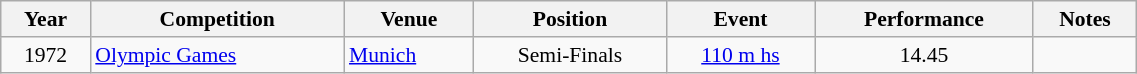<table class="wikitable" width=60% style="font-size:90%; text-align:center;">
<tr>
<th>Year</th>
<th>Competition</th>
<th>Venue</th>
<th>Position</th>
<th>Event</th>
<th>Performance</th>
<th>Notes</th>
</tr>
<tr>
<td>1972</td>
<td align=left><a href='#'>Olympic Games</a></td>
<td align=left> <a href='#'>Munich</a></td>
<td>Semi-Finals</td>
<td><a href='#'>110 m hs</a></td>
<td>14.45</td>
<td></td>
</tr>
</table>
